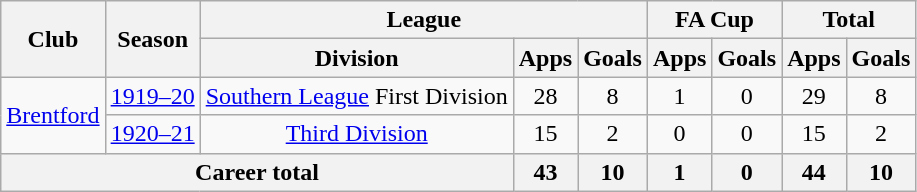<table class="wikitable" style="text-align: center;">
<tr>
<th rowspan="2">Club</th>
<th rowspan="2">Season</th>
<th colspan="3">League</th>
<th colspan="2">FA Cup</th>
<th colspan="2">Total</th>
</tr>
<tr>
<th>Division</th>
<th>Apps</th>
<th>Goals</th>
<th>Apps</th>
<th>Goals</th>
<th>Apps</th>
<th>Goals</th>
</tr>
<tr>
<td rowspan="2"><a href='#'>Brentford</a></td>
<td><a href='#'>1919–20</a></td>
<td><a href='#'>Southern League</a> First Division</td>
<td>28</td>
<td>8</td>
<td>1</td>
<td>0</td>
<td>29</td>
<td>8</td>
</tr>
<tr>
<td><a href='#'>1920–21</a></td>
<td><a href='#'>Third Division</a></td>
<td>15</td>
<td>2</td>
<td>0</td>
<td>0</td>
<td>15</td>
<td>2</td>
</tr>
<tr>
<th colspan="3">Career total</th>
<th>43</th>
<th>10</th>
<th>1</th>
<th>0</th>
<th>44</th>
<th>10</th>
</tr>
</table>
